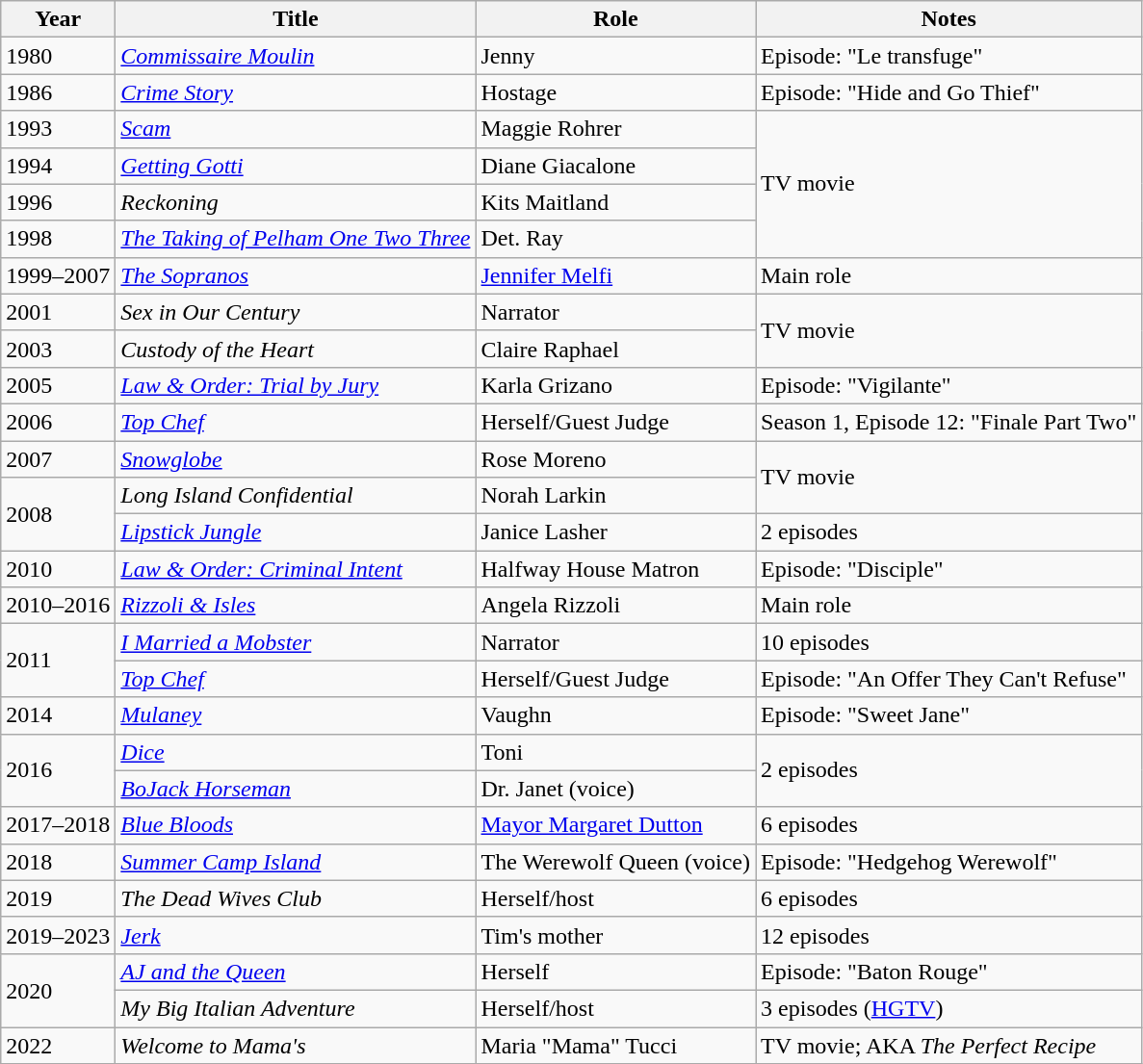<table class="wikitable sortable">
<tr>
<th>Year</th>
<th>Title</th>
<th>Role</th>
<th class="unsortable">Notes</th>
</tr>
<tr>
<td>1980</td>
<td><em><a href='#'>Commissaire Moulin</a></em></td>
<td>Jenny</td>
<td>Episode: "Le transfuge"</td>
</tr>
<tr>
<td>1986</td>
<td><em><a href='#'>Crime Story</a></em></td>
<td>Hostage</td>
<td>Episode: "Hide and Go Thief"</td>
</tr>
<tr>
<td>1993</td>
<td><em><a href='#'>Scam</a></em></td>
<td>Maggie Rohrer</td>
<td rowspan=4>TV movie</td>
</tr>
<tr>
<td>1994</td>
<td><em><a href='#'>Getting Gotti</a></em></td>
<td>Diane Giacalone</td>
</tr>
<tr>
<td>1996</td>
<td><em>Reckoning</em></td>
<td>Kits Maitland</td>
</tr>
<tr>
<td>1998</td>
<td><em><a href='#'>The Taking of Pelham One Two Three</a></em></td>
<td>Det. Ray</td>
</tr>
<tr>
<td>1999–2007</td>
<td><em><a href='#'>The Sopranos</a></em></td>
<td><a href='#'>Jennifer Melfi</a></td>
<td>Main role</td>
</tr>
<tr>
<td>2001</td>
<td><em>Sex in Our Century</em></td>
<td>Narrator</td>
<td rowspan=2>TV movie</td>
</tr>
<tr>
<td>2003</td>
<td><em>Custody of the Heart</em></td>
<td>Claire Raphael</td>
</tr>
<tr>
<td>2005</td>
<td><em><a href='#'>Law & Order: Trial by Jury</a></em></td>
<td>Karla Grizano</td>
<td>Episode: "Vigilante"</td>
</tr>
<tr>
<td>2006</td>
<td><em><a href='#'>Top Chef</a></em></td>
<td>Herself/Guest Judge</td>
<td>Season 1, Episode 12:  "Finale Part Two"</td>
</tr>
<tr>
<td>2007</td>
<td><em><a href='#'>Snowglobe</a></em></td>
<td>Rose Moreno</td>
<td rowspan=2>TV movie</td>
</tr>
<tr>
<td rowspan=2>2008</td>
<td><em>Long Island Confidential</em></td>
<td>Norah Larkin</td>
</tr>
<tr>
<td><em><a href='#'>Lipstick Jungle</a></em></td>
<td>Janice Lasher</td>
<td>2 episodes</td>
</tr>
<tr>
<td>2010</td>
<td><em><a href='#'>Law & Order: Criminal Intent</a></em></td>
<td>Halfway House Matron</td>
<td>Episode: "Disciple"</td>
</tr>
<tr>
<td>2010–2016</td>
<td><em><a href='#'>Rizzoli & Isles</a></em></td>
<td>Angela Rizzoli</td>
<td>Main role</td>
</tr>
<tr>
<td rowspan=2>2011</td>
<td><em><a href='#'>I Married a Mobster</a></em></td>
<td>Narrator</td>
<td>10 episodes</td>
</tr>
<tr>
<td><em><a href='#'>Top Chef</a></em></td>
<td>Herself/Guest Judge</td>
<td>Episode: "An Offer They Can't Refuse"</td>
</tr>
<tr>
<td>2014</td>
<td><em><a href='#'>Mulaney</a></em></td>
<td>Vaughn</td>
<td>Episode: "Sweet Jane"</td>
</tr>
<tr>
<td rowspan=2>2016</td>
<td><em><a href='#'>Dice</a></em></td>
<td>Toni</td>
<td rowspan=2>2 episodes</td>
</tr>
<tr>
<td><em><a href='#'>BoJack Horseman</a></em></td>
<td>Dr. Janet (voice)</td>
</tr>
<tr>
<td>2017–2018</td>
<td><em><a href='#'>Blue Bloods</a></em></td>
<td><a href='#'>Mayor Margaret Dutton</a></td>
<td>6 episodes</td>
</tr>
<tr>
<td>2018</td>
<td><em><a href='#'>Summer Camp Island</a></em></td>
<td>The Werewolf Queen (voice)</td>
<td>Episode: "Hedgehog Werewolf"</td>
</tr>
<tr>
<td>2019</td>
<td><em>The Dead Wives Club</em></td>
<td>Herself/host</td>
<td>6 episodes</td>
</tr>
<tr>
<td>2019–2023</td>
<td><em><a href='#'>Jerk</a></em></td>
<td>Tim's mother</td>
<td>12 episodes</td>
</tr>
<tr>
<td rowspan=2>2020</td>
<td><em><a href='#'>AJ and the Queen</a></em></td>
<td>Herself</td>
<td>Episode: "Baton Rouge"</td>
</tr>
<tr>
<td><em>My Big Italian Adventure</em></td>
<td>Herself/host</td>
<td>3 episodes (<a href='#'>HGTV</a>)</td>
</tr>
<tr>
<td>2022</td>
<td><em>Welcome to Mama's</em></td>
<td>Maria "Mama" Tucci</td>
<td>TV movie; AKA <em>The Perfect Recipe</em></td>
</tr>
</table>
